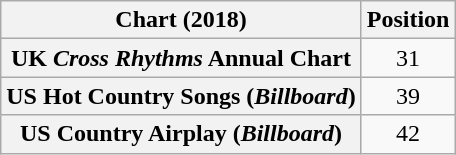<table class="wikitable sortable plainrowheaders" style="text-align:center">
<tr>
<th scope="col">Chart (2018)</th>
<th scope="col">Position</th>
</tr>
<tr>
<th scope="row">UK <em> Cross Rhythms</em> Annual Chart</th>
<td>31</td>
</tr>
<tr>
<th scope="row">US Hot Country Songs (<em>Billboard</em>)</th>
<td>39</td>
</tr>
<tr>
<th scope="row">US Country Airplay (<em>Billboard</em>)</th>
<td>42</td>
</tr>
</table>
